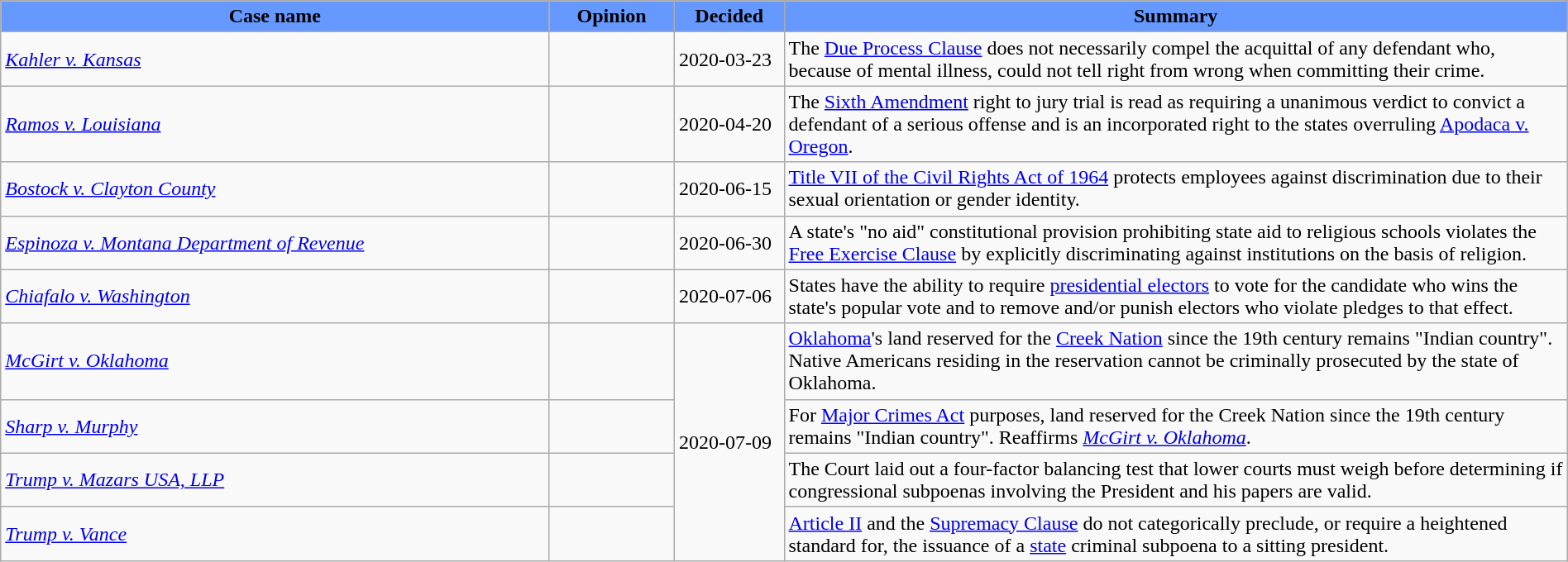<table class="wikitable" style="margin:auto;width:100%">
<tr>
<th style="background:#69f;">Case name</th>
<th style="background:#69f; width:8%;">Opinion</th>
<th style="background:#69f; width:7%;">Decided</th>
<th style="background:#69f; width:50%;">Summary</th>
</tr>
<tr>
<td><em><a href='#'>Kahler v. Kansas</a></em></td>
<td></td>
<td>2020-03-23</td>
<td>The <a href='#'>Due Process Clause</a> does not necessarily compel the acquittal of any defendant who, because of mental illness, could not tell right from wrong when committing their crime.</td>
</tr>
<tr>
<td><em><a href='#'>Ramos v. Louisiana</a></em></td>
<td></td>
<td>2020-04-20</td>
<td>The <a href='#'>Sixth Amendment</a> right to jury trial is read as requiring a unanimous verdict to convict a defendant of a serious offense and is an incorporated right to the states overruling <a href='#'>Apodaca v. Oregon</a>.</td>
</tr>
<tr>
<td><em><a href='#'>Bostock v. Clayton County</a></em></td>
<td></td>
<td>2020-06-15</td>
<td><a href='#'>Title VII of the Civil Rights Act of 1964</a> protects employees against discrimination due to their sexual orientation or gender identity.</td>
</tr>
<tr>
<td><em><a href='#'>Espinoza v. Montana Department of Revenue</a></em></td>
<td></td>
<td>2020-06-30</td>
<td>A state's "no aid" constitutional provision prohibiting state aid to religious schools violates the <a href='#'>Free Exercise Clause</a> by explicitly discriminating against institutions on the basis of religion.</td>
</tr>
<tr>
<td><em><a href='#'>Chiafalo v. Washington</a></em></td>
<td></td>
<td>2020-07-06</td>
<td>States have the ability to require <a href='#'>presidential electors</a> to vote for the candidate who wins the state's popular vote and to remove and/or punish electors who violate pledges to that effect.</td>
</tr>
<tr>
<td><em><a href='#'>McGirt v. Oklahoma</a></em></td>
<td></td>
<td rowspan="4">2020-07-09</td>
<td><a href='#'>Oklahoma</a>'s land reserved for the <a href='#'>Creek Nation</a> since the 19th century remains "Indian country". Native Americans residing in the reservation cannot be criminally prosecuted by the state of Oklahoma.</td>
</tr>
<tr>
<td><em><a href='#'>Sharp v. Murphy</a></em></td>
<td></td>
<td>For <a href='#'>Major Crimes Act</a> purposes, land reserved for the Creek Nation since the 19th century remains "Indian country". Reaffirms <em><a href='#'>McGirt v. Oklahoma</a></em>.</td>
</tr>
<tr>
<td><em><a href='#'>Trump v. Mazars USA, LLP</a></em></td>
<td></td>
<td>The Court laid out a four-factor balancing test that lower courts must weigh before determining if congressional subpoenas involving the President and his papers are valid.</td>
</tr>
<tr>
<td><em><a href='#'>Trump v. Vance</a></em></td>
<td></td>
<td><a href='#'>Article II</a> and the <a href='#'>Supremacy Clause</a> do not categorically preclude, or require a heightened standard for, the issuance of a <a href='#'>state</a> criminal subpoena to a sitting president.</td>
</tr>
</table>
